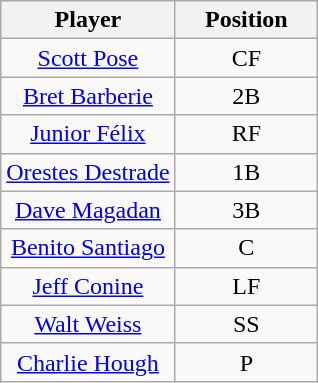<table class="wikitable sortable">
<tr>
<th bgcolor="#DDDDFF" width="55%">Player</th>
<th bgcolor="#DDDDFF" width="45%">Position</th>
</tr>
<tr align="center">
<td><a href='#'>Scott Pose</a></td>
<td>CF</td>
</tr>
<tr align="center">
<td><a href='#'>Bret Barberie</a></td>
<td>2B</td>
</tr>
<tr align="center">
<td><a href='#'>Junior Félix</a></td>
<td>RF</td>
</tr>
<tr align="center">
<td><a href='#'>Orestes Destrade</a></td>
<td>1B</td>
</tr>
<tr align="center">
<td><a href='#'>Dave Magadan</a></td>
<td>3B</td>
</tr>
<tr align="center">
<td><a href='#'>Benito Santiago</a></td>
<td>C</td>
</tr>
<tr align="center">
<td><a href='#'>Jeff Conine</a></td>
<td>LF</td>
</tr>
<tr align="center">
<td><a href='#'>Walt Weiss</a></td>
<td>SS</td>
</tr>
<tr align="center">
<td><a href='#'>Charlie Hough</a></td>
<td>P</td>
</tr>
</table>
